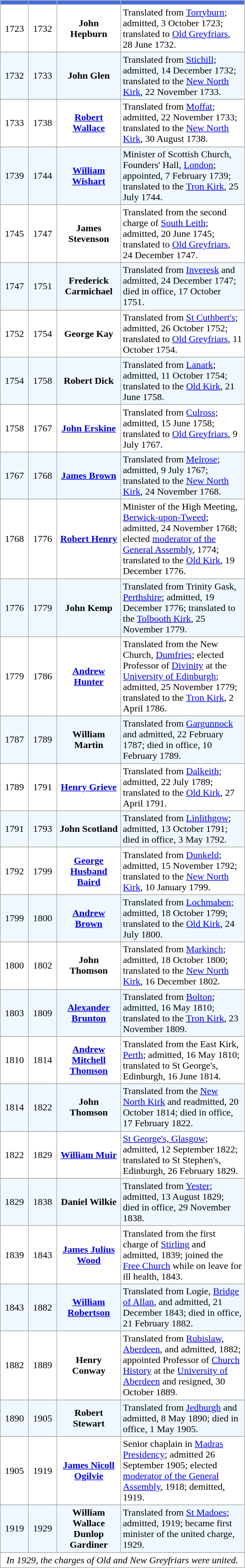<table class="wikitable">
<tr>
<th scope="col"; style="background-color: #4169E1; width: 40px;"></th>
<th scope="col"; style="background-color: #4169E1; width: 40px;"></th>
<th scope="col"; style="background-color: #4169E1; width: 100px;"></th>
<th ! scope="col"; style="background-color: #4169E1; width: 200px;"></th>
</tr>
<tr>
</tr>
<tr style="background-color: white;">
<td style="text-align:center">1723</td>
<td style="text-align:center">1732</td>
<td style="text-align:center"><strong>John Hepburn</strong></td>
<td>Translated from <a href='#'>Torryburn</a>; admitted, 3 October 1723; translated to <a href='#'>Old Greyfriars</a>, 28 June 1732.</td>
</tr>
<tr>
</tr>
<tr style="background-color: #F0F8FF;">
<td style="text-align:center">1732</td>
<td style="text-align:center">1733</td>
<td style="text-align:center"><strong>John Glen</strong></td>
<td>Translated from <a href='#'>Stichill</a>; admitted, 14 December 1732; translated to the <a href='#'>New North Kirk</a>, 22 November 1733.</td>
</tr>
<tr>
</tr>
<tr style="background-color: white;">
<td style="text-align:center">1733</td>
<td style="text-align:center">1738</td>
<td style="text-align:center"><strong><a href='#'>Robert Wallace</a></strong></td>
<td>Translated from <a href='#'>Moffat</a>; admitted, 22 November 1733; translated to the <a href='#'>New North Kirk</a>, 30 August 1738.</td>
</tr>
<tr>
</tr>
<tr style="background-color: #F0F8FF;">
<td style="text-align:center">1739</td>
<td style="text-align:center">1744</td>
<td style="text-align:center"><strong><a href='#'>William Wishart</a></strong></td>
<td>Minister of Scottish Church, Founders' Hall, <a href='#'>London</a>; appointed, 7 February 1739; translated to the <a href='#'>Tron Kirk</a>, 25 July 1744.</td>
</tr>
<tr>
</tr>
<tr style="background-color: white;">
<td style="text-align:center">1745</td>
<td style="text-align:center">1747</td>
<td style="text-align:center"><strong>James Stevenson</strong></td>
<td>Translated from the second charge of <a href='#'>South Leith</a>; admitted, 20 June 1745; translated to <a href='#'>Old Greyfriars</a>, 24 December 1747.</td>
</tr>
<tr>
</tr>
<tr style="background-color: #F0F8FF;">
<td style="text-align:center">1747</td>
<td style="text-align:center">1751</td>
<td style="text-align:center"><strong>Frederick Carmichael</strong></td>
<td>Translated from <a href='#'>Inveresk</a> and admitted, 24 December 1747; died in office, 17 October 1751.</td>
</tr>
<tr>
</tr>
<tr style="background-color: white;">
<td style="text-align:center">1752</td>
<td style="text-align:center">1754</td>
<td style="text-align:center"><strong>George Kay</strong></td>
<td>Translated from <a href='#'>St Cuthbert's</a>; admitted, 26 October 1752; translated to <a href='#'>Old Greyfriars</a>, 11 October 1754.</td>
</tr>
<tr>
</tr>
<tr style="background-color: #F0F8FF;">
<td style="text-align:center">1754</td>
<td style="text-align:center">1758</td>
<td style="text-align:center"><strong>Robert Dick</strong></td>
<td>Translated from <a href='#'>Lanark</a>; admitted, 11 October 1754; translated to the <a href='#'>Old Kirk</a>, 21 June 1758.</td>
</tr>
<tr>
</tr>
<tr style="background-color: white;">
<td style="text-align:center">1758</td>
<td style="text-align:center">1767</td>
<td style="text-align:center"><strong><a href='#'>John Erskine</a></strong></td>
<td>Translated from <a href='#'>Culross</a>; admitted, 15 June 1758; translated to <a href='#'>Old Greyfriars</a>, 9 July 1767.</td>
</tr>
<tr>
</tr>
<tr style="background-color: #F0F8FF;">
<td style="text-align:center">1767</td>
<td style="text-align:center">1768</td>
<td style="text-align:center"><strong><a href='#'>James Brown</a></strong></td>
<td>Translated from <a href='#'>Melrose</a>; admitted, 9 July 1767; translated to the <a href='#'>New North Kirk</a>, 24 November 1768.</td>
</tr>
<tr>
</tr>
<tr style="background-color: white;">
<td style="text-align:center">1768</td>
<td style="text-align:center">1776</td>
<td style="text-align:center"><strong><a href='#'>Robert Henry</a></strong></td>
<td>Minister of the High Meeting, <a href='#'>Berwick-upon-Tweed</a>; admitted, 24 November 1768; elected <a href='#'>moderator of the General Assembly</a>, 1774; translated to the <a href='#'>Old Kirk</a>, 19 December 1776.</td>
</tr>
<tr>
</tr>
<tr style="background-color: #F0F8FF;">
<td style="text-align:center">1776</td>
<td style="text-align:center">1779</td>
<td style="text-align:center"><strong>John Kemp</strong></td>
<td>Translated from Trinity Gask, <a href='#'>Perthshire</a>; admitted, 19 December 1776; translated to the <a href='#'>Tolbooth Kirk</a>, 25 November 1779.</td>
</tr>
<tr>
</tr>
<tr style="background-color: white;">
<td style="text-align:center">1779</td>
<td style="text-align:center">1786</td>
<td style="text-align:center"><strong><a href='#'>Andrew Hunter</a></strong></td>
<td>Translated from the New Church, <a href='#'>Dumfries</a>; elected Professor of <a href='#'>Divinity</a> at the <a href='#'>University of Edinburgh</a>; admitted, 25 November 1779; translated to the <a href='#'>Tron Kirk</a>, 2 April 1786.</td>
</tr>
<tr>
</tr>
<tr style="background-color: #F0F8FF;">
<td style="text-align:center">1787</td>
<td style="text-align:center">1789</td>
<td style="text-align:center"><strong>William Martin</strong></td>
<td>Translated from <a href='#'>Gargunnock</a> and admitted, 22 February 1787; died in office, 10 February 1789.</td>
</tr>
<tr>
</tr>
<tr style="background-color: white;">
<td style="text-align:center">1789</td>
<td style="text-align:center">1791</td>
<td style="text-align:center"><strong><a href='#'>Henry Grieve</a></strong></td>
<td>Translated from <a href='#'>Dalkeith</a>; admitted, 22 July 1789; translated to the <a href='#'>Old Kirk</a>, 27 April 1791.</td>
</tr>
<tr>
</tr>
<tr style="background-color: #F0F8FF;">
<td style="text-align:center">1791</td>
<td style="text-align:center">1793</td>
<td style="text-align:center"><strong>John Scotland</strong></td>
<td>Translated from <a href='#'>Linlithgow</a>; admitted, 13 October 1791; died in office, 3 May 1792.</td>
</tr>
<tr>
</tr>
<tr style="background-color: white;">
<td style="text-align:center">1792</td>
<td style="text-align:center">1799</td>
<td style="text-align:center"><strong><a href='#'>George Husband Baird</a></strong></td>
<td>Translated from <a href='#'>Dunkeld</a>; admitted, 15 November 1792; translated to the <a href='#'>New North Kirk</a>, 10 January 1799.</td>
</tr>
<tr>
</tr>
<tr style="background-color: #F0F8FF;">
<td style="text-align:center">1799</td>
<td style="text-align:center">1800</td>
<td style="text-align:center"><strong><a href='#'>Andrew Brown</a></strong></td>
<td>Translated from <a href='#'>Lochmaben</a>; admitted, 18 October 1799; translated to the <a href='#'>Old Kirk</a>, 24 July 1800.</td>
</tr>
<tr>
</tr>
<tr style="background-color: white;">
<td style="text-align:center">1800</td>
<td style="text-align:center">1802</td>
<td style="text-align:center"><strong>John Thomson</strong></td>
<td>Translated from <a href='#'>Markinch</a>; admitted, 18 October 1800; translated to the <a href='#'>New North Kirk</a>, 16 December 1802.</td>
</tr>
<tr>
</tr>
<tr style="background-color: #F0F8FF;">
<td style="text-align:center">1803</td>
<td style="text-align:center">1809</td>
<td style="text-align:center"><strong><a href='#'>Alexander Brunton</a></strong></td>
<td>Translated from <a href='#'>Bolton</a>; admitted, 16 May 1810; translated to the <a href='#'>Tron Kirk</a>, 23 November 1809.</td>
</tr>
<tr>
</tr>
<tr style="background-color: white;">
<td style="text-align:center">1810</td>
<td style="text-align:center">1814</td>
<td style="text-align:center"><strong><a href='#'>Andrew Mitchell Thomson</a></strong></td>
<td>Translated from the East Kirk, <a href='#'>Perth</a>; admitted, 16 May 1810; translated to St George's, Edinburgh, 16 June 1814.</td>
</tr>
<tr>
</tr>
<tr style="background-color: #F0F8FF;">
<td style="text-align:center">1814</td>
<td style="text-align:center">1822</td>
<td style="text-align:center"><strong>John Thomson</strong></td>
<td>Translated from the <a href='#'>New North Kirk</a> and readmitted, 20 October 1814; died in office, 17 February 1822.</td>
</tr>
<tr>
</tr>
<tr style="background-color: white;">
<td style="text-align:center">1822</td>
<td style="text-align:center">1829</td>
<td style="text-align:center"><strong><a href='#'>William Muir</a></strong></td>
<td><a href='#'>St George's, Glasgow</a>; admitted, 12 September 1822; translated to St Stephen's, Edinburgh, 26 February 1829.</td>
</tr>
<tr>
</tr>
<tr style="background-color: #F0F8FF;">
<td style="text-align:center">1829</td>
<td style="text-align:center">1838</td>
<td style="text-align:center"><strong>Daniel Wilkie</strong></td>
<td>Translated from <a href='#'>Yester</a>; admitted, 13 August 1829; died in office, 29 November 1838.</td>
</tr>
<tr>
</tr>
<tr style="background-color: white;">
<td style="text-align:center">1839</td>
<td style="text-align:center">1843</td>
<td style="text-align:center"><strong><a href='#'>James Julius Wood</a></strong></td>
<td>Translated from the first charge of <a href='#'>Stirling</a> and admitted, 1839; joined the <a href='#'>Free Church</a> while on leave for ill health, 1843.</td>
</tr>
<tr>
</tr>
<tr style="background-color: #F0F8FF;">
<td style="text-align:center">1843</td>
<td style="text-align:center">1882</td>
<td style="text-align:center"><strong><a href='#'>William Robertson</a></strong></td>
<td>Translated from Logie, <a href='#'>Bridge of Allan</a>, and admitted, 21 December 1843; died in office, 21 February 1882.</td>
</tr>
<tr>
</tr>
<tr style="background-color: white;">
<td style="text-align:center">1882</td>
<td style="text-align:center">1889</td>
<td style="text-align:center"><strong>Henry Conway</strong></td>
<td>Translated from <a href='#'>Rubislaw, Aberdeen</a>, and admitted, 1882; appointed Professor of <a href='#'>Church History</a> at the <a href='#'>University of Aberdeen</a> and resigned, 30 October 1889.</td>
</tr>
<tr>
</tr>
<tr style="background-color: #F0F8FF;">
<td style="text-align:center">1890</td>
<td style="text-align:center">1905</td>
<td style="text-align:center"><strong>Robert Stewart</strong></td>
<td>Translated from <a href='#'>Jedburgh</a> and admitted, 8 May 1890; died in office, 1 May 1905.</td>
</tr>
<tr>
</tr>
<tr style="background-color: white;">
<td style="text-align:center">1905</td>
<td style="text-align:center">1919</td>
<td style="text-align:center"><strong><a href='#'>James Nicoll Ogilvie</a></strong></td>
<td>Senior chaplain in <a href='#'>Madras Presidency</a>; admitted 26 September 1905; elected <a href='#'>moderator of the General Assembly</a>, 1918; demitted, 1919.</td>
</tr>
<tr>
</tr>
<tr style="background-color: #F0F8FF;">
<td style="text-align:center">1919</td>
<td style="text-align:center">1929</td>
<td style="text-align:center"><strong>William Wallace Dunlop Gardiner</strong></td>
<td>Translated from <a href='#'>St Madoes</a>; admitted, 1919; became first minister of the united charge, 1929.</td>
</tr>
<tr>
</tr>
<tr style="background-color: white;">
<td colspan=4 style="text-align:center"><em>In 1929, the charges of Old and New Greyfriars were united.</em></td>
</tr>
</table>
